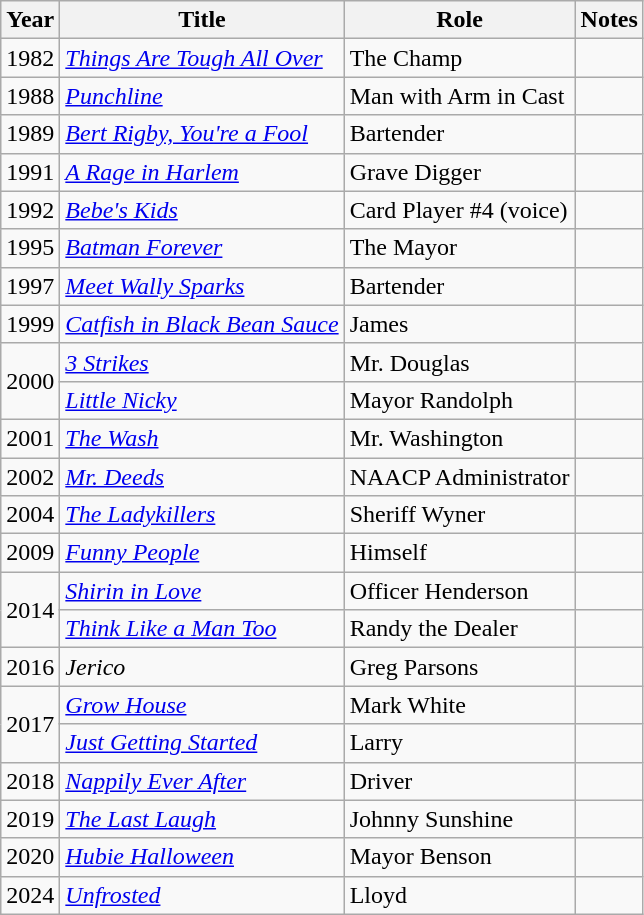<table class="wikitable sortable">
<tr>
<th>Year</th>
<th>Title</th>
<th>Role</th>
<th>Notes</th>
</tr>
<tr>
<td>1982</td>
<td><em><a href='#'>Things Are Tough All Over</a></em></td>
<td>The Champ</td>
<td></td>
</tr>
<tr>
<td>1988</td>
<td><em><a href='#'>Punchline</a></em></td>
<td>Man with Arm in Cast</td>
<td></td>
</tr>
<tr>
<td>1989</td>
<td><em><a href='#'>Bert Rigby, You're a Fool</a></em></td>
<td>Bartender</td>
<td></td>
</tr>
<tr>
<td>1991</td>
<td><em><a href='#'>A Rage in Harlem</a></em></td>
<td>Grave Digger</td>
<td></td>
</tr>
<tr>
<td>1992</td>
<td><em><a href='#'>Bebe's Kids</a></em></td>
<td>Card Player #4 (voice)</td>
<td></td>
</tr>
<tr>
<td>1995</td>
<td><em><a href='#'>Batman Forever</a></em></td>
<td>The Mayor</td>
<td></td>
</tr>
<tr>
<td>1997</td>
<td><em><a href='#'>Meet Wally Sparks</a></em></td>
<td>Bartender</td>
<td></td>
</tr>
<tr>
<td>1999</td>
<td><em><a href='#'>Catfish in Black Bean Sauce</a></em></td>
<td>James</td>
<td></td>
</tr>
<tr>
<td rowspan=2>2000</td>
<td><em><a href='#'>3 Strikes</a></em></td>
<td>Mr. Douglas</td>
<td></td>
</tr>
<tr>
<td><em><a href='#'>Little Nicky</a></em></td>
<td>Mayor Randolph</td>
<td></td>
</tr>
<tr>
<td>2001</td>
<td><em><a href='#'>The Wash</a></em></td>
<td>Mr. Washington</td>
<td></td>
</tr>
<tr>
<td>2002</td>
<td><em><a href='#'>Mr. Deeds</a></em></td>
<td>NAACP Administrator</td>
<td></td>
</tr>
<tr>
<td>2004</td>
<td><em><a href='#'>The Ladykillers</a></em></td>
<td>Sheriff Wyner</td>
<td></td>
</tr>
<tr>
<td>2009</td>
<td><em><a href='#'>Funny People</a></em></td>
<td>Himself</td>
<td></td>
</tr>
<tr>
<td rowspan=2>2014</td>
<td><em><a href='#'>Shirin in Love</a></em></td>
<td>Officer Henderson</td>
<td></td>
</tr>
<tr>
<td><em><a href='#'>Think Like a Man Too</a></em></td>
<td>Randy the Dealer</td>
<td></td>
</tr>
<tr>
<td>2016</td>
<td><em>Jerico</em></td>
<td>Greg Parsons</td>
<td></td>
</tr>
<tr>
<td rowspan=2>2017</td>
<td><em><a href='#'>Grow House</a></em></td>
<td>Mark White</td>
<td></td>
</tr>
<tr>
<td><em><a href='#'>Just Getting Started</a></em></td>
<td>Larry</td>
<td></td>
</tr>
<tr>
<td>2018</td>
<td><em><a href='#'>Nappily Ever After</a></em></td>
<td>Driver</td>
<td></td>
</tr>
<tr>
<td>2019</td>
<td><em><a href='#'>The Last Laugh</a></em></td>
<td>Johnny Sunshine</td>
<td></td>
</tr>
<tr>
<td>2020</td>
<td><em><a href='#'>Hubie Halloween</a></em></td>
<td>Mayor Benson</td>
<td></td>
</tr>
<tr>
<td>2024</td>
<td><em><a href='#'>Unfrosted</a></em></td>
<td>Lloyd</td>
<td></td>
</tr>
</table>
